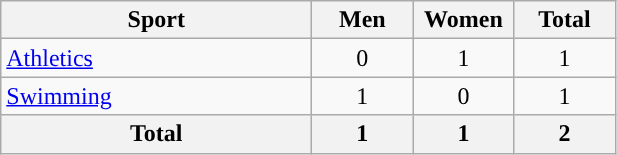<table class="wikitable" style="text-align:center">
<tr>
<th width=200>Sport</th>
<th width=60>Men</th>
<th width=60>Women</th>
<th width=60>Total</th>
</tr>
<tr>
<td align=left><a href='#'>Athletics</a></td>
<td>0</td>
<td>1</td>
<td>1</td>
</tr>
<tr>
<td align=left><a href='#'>Swimming</a></td>
<td>1</td>
<td>0</td>
<td>1</td>
</tr>
<tr>
<th align=left>Total</th>
<th>1</th>
<th>1</th>
<th>2</th>
</tr>
</table>
